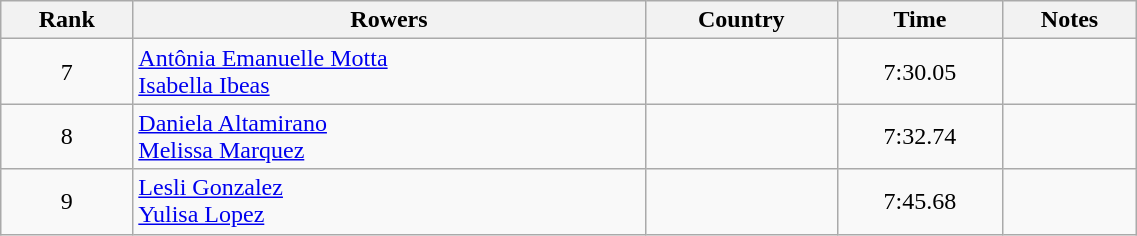<table class="wikitable" width=60% style="text-align:center">
<tr>
<th>Rank</th>
<th>Rowers</th>
<th>Country</th>
<th>Time</th>
<th>Notes</th>
</tr>
<tr>
<td>7</td>
<td align=left><a href='#'>Antônia Emanuelle Motta</a><br><a href='#'>Isabella Ibeas</a></td>
<td align=left></td>
<td>7:30.05</td>
<td></td>
</tr>
<tr>
<td>8</td>
<td align=left><a href='#'>Daniela Altamirano</a><br><a href='#'>Melissa Marquez</a></td>
<td align=left></td>
<td>7:32.74</td>
<td></td>
</tr>
<tr>
<td>9</td>
<td align=left><a href='#'>Lesli Gonzalez</a><br><a href='#'>Yulisa Lopez</a></td>
<td align=left></td>
<td>7:45.68</td>
<td></td>
</tr>
</table>
